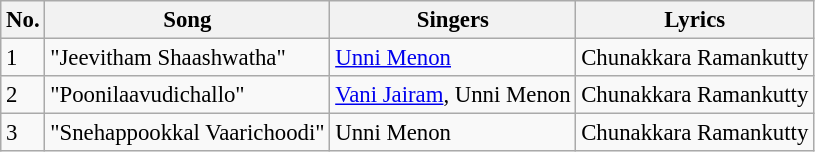<table class="wikitable" style="font-size:95%;">
<tr>
<th>No.</th>
<th>Song</th>
<th>Singers</th>
<th>Lyrics</th>
</tr>
<tr>
<td>1</td>
<td>"Jeevitham Shaashwatha"</td>
<td><a href='#'>Unni Menon</a></td>
<td>Chunakkara Ramankutty</td>
</tr>
<tr>
<td>2</td>
<td>"Poonilaavudichallo"</td>
<td><a href='#'>Vani Jairam</a>, Unni Menon</td>
<td>Chunakkara Ramankutty</td>
</tr>
<tr>
<td>3</td>
<td>"Snehappookkal Vaarichoodi"</td>
<td>Unni Menon</td>
<td>Chunakkara Ramankutty</td>
</tr>
</table>
